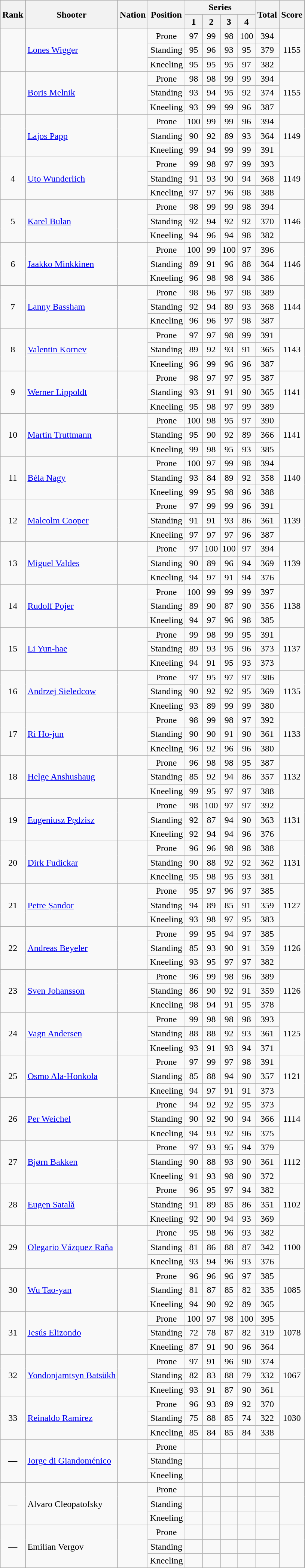<table class="wikitable sortable" style="text-align: center">
<tr>
<th rowspan=2>Rank</th>
<th rowspan=2>Shooter</th>
<th rowspan=2>Nation</th>
<th rowspan=2>Position</th>
<th colspan=4>Series</th>
<th rowspan=2>Total</th>
<th rowspan=2>Score</th>
</tr>
<tr>
<th>1</th>
<th>2</th>
<th>3</th>
<th>4</th>
</tr>
<tr>
<td rowspan=3></td>
<td rowspan=3 style="text-align: left"><a href='#'>Lones Wigger</a></td>
<td rowspan=3 style="text-align: left"></td>
<td>Prone</td>
<td>97</td>
<td>99</td>
<td>98</td>
<td>100</td>
<td>394</td>
<td rowspan=3>1155</td>
</tr>
<tr>
<td>Standing</td>
<td>95</td>
<td>96</td>
<td>93</td>
<td>95</td>
<td>379</td>
</tr>
<tr>
<td>Kneeling</td>
<td>95</td>
<td>95</td>
<td>95</td>
<td>97</td>
<td>382</td>
</tr>
<tr>
<td rowspan=3></td>
<td rowspan=3 style="text-align: left"><a href='#'>Boris Melnik</a></td>
<td rowspan=3 style="text-align: left"></td>
<td>Prone</td>
<td>98</td>
<td>98</td>
<td>99</td>
<td>99</td>
<td>394</td>
<td rowspan=3>1155</td>
</tr>
<tr>
<td>Standing</td>
<td>93</td>
<td>94</td>
<td>95</td>
<td>92</td>
<td>374</td>
</tr>
<tr>
<td>Kneeling</td>
<td>93</td>
<td>99</td>
<td>99</td>
<td>96</td>
<td>387</td>
</tr>
<tr>
<td rowspan=3></td>
<td rowspan=3 style="text-align: left"><a href='#'>Lajos Papp</a></td>
<td rowspan=3 style="text-align: left"></td>
<td>Prone</td>
<td>100</td>
<td>99</td>
<td>99</td>
<td>96</td>
<td>394</td>
<td rowspan=3>1149</td>
</tr>
<tr>
<td>Standing</td>
<td>90</td>
<td>92</td>
<td>89</td>
<td>93</td>
<td>364</td>
</tr>
<tr>
<td>Kneeling</td>
<td>99</td>
<td>94</td>
<td>99</td>
<td>99</td>
<td>391</td>
</tr>
<tr>
<td rowspan=3>4</td>
<td rowspan=3 style="text-align: left"><a href='#'>Uto Wunderlich</a></td>
<td rowspan=3 style="text-align: left"></td>
<td>Prone</td>
<td>99</td>
<td>98</td>
<td>97</td>
<td>99</td>
<td>393</td>
<td rowspan=3>1149</td>
</tr>
<tr>
<td>Standing</td>
<td>91</td>
<td>93</td>
<td>90</td>
<td>94</td>
<td>368</td>
</tr>
<tr>
<td>Kneeling</td>
<td>97</td>
<td>97</td>
<td>96</td>
<td>98</td>
<td>388</td>
</tr>
<tr>
<td rowspan=3>5</td>
<td rowspan=3 style="text-align: left"><a href='#'>Karel Bulan</a></td>
<td rowspan=3 style="text-align: left"></td>
<td>Prone</td>
<td>98</td>
<td>99</td>
<td>99</td>
<td>98</td>
<td>394</td>
<td rowspan=3>1146</td>
</tr>
<tr>
<td>Standing</td>
<td>92</td>
<td>94</td>
<td>92</td>
<td>92</td>
<td>370</td>
</tr>
<tr>
<td>Kneeling</td>
<td>94</td>
<td>96</td>
<td>94</td>
<td>98</td>
<td>382</td>
</tr>
<tr>
<td rowspan=3>6</td>
<td rowspan=3 style="text-align: left"><a href='#'>Jaakko Minkkinen</a></td>
<td rowspan=3 style="text-align: left"></td>
<td>Prone</td>
<td>100</td>
<td>99</td>
<td>100</td>
<td>97</td>
<td>396</td>
<td rowspan=3>1146</td>
</tr>
<tr>
<td>Standing</td>
<td>89</td>
<td>91</td>
<td>96</td>
<td>88</td>
<td>364</td>
</tr>
<tr>
<td>Kneeling</td>
<td>96</td>
<td>98</td>
<td>98</td>
<td>94</td>
<td>386</td>
</tr>
<tr>
<td rowspan=3>7</td>
<td rowspan=3 style="text-align: left"><a href='#'>Lanny Bassham</a></td>
<td rowspan=3 style="text-align: left"></td>
<td>Prone</td>
<td>98</td>
<td>96</td>
<td>97</td>
<td>98</td>
<td>389</td>
<td rowspan=3>1144</td>
</tr>
<tr>
<td>Standing</td>
<td>92</td>
<td>94</td>
<td>89</td>
<td>93</td>
<td>368</td>
</tr>
<tr>
<td>Kneeling</td>
<td>96</td>
<td>96</td>
<td>97</td>
<td>98</td>
<td>387</td>
</tr>
<tr>
<td rowspan=3>8</td>
<td rowspan=3 style="text-align: left"><a href='#'>Valentin Kornev</a></td>
<td rowspan=3 style="text-align: left"></td>
<td>Prone</td>
<td>97</td>
<td>97</td>
<td>98</td>
<td>99</td>
<td>391</td>
<td rowspan=3>1143</td>
</tr>
<tr>
<td>Standing</td>
<td>89</td>
<td>92</td>
<td>93</td>
<td>91</td>
<td>365</td>
</tr>
<tr>
<td>Kneeling</td>
<td>96</td>
<td>99</td>
<td>96</td>
<td>96</td>
<td>387</td>
</tr>
<tr>
<td rowspan=3>9</td>
<td rowspan=3 style="text-align: left"><a href='#'>Werner Lippoldt</a></td>
<td rowspan=3 style="text-align: left"></td>
<td>Prone</td>
<td>98</td>
<td>97</td>
<td>97</td>
<td>95</td>
<td>387</td>
<td rowspan=3>1141</td>
</tr>
<tr>
<td>Standing</td>
<td>93</td>
<td>91</td>
<td>91</td>
<td>90</td>
<td>365</td>
</tr>
<tr>
<td>Kneeling</td>
<td>95</td>
<td>98</td>
<td>97</td>
<td>99</td>
<td>389</td>
</tr>
<tr>
<td rowspan=3>10</td>
<td rowspan=3 style="text-align: left"><a href='#'>Martin Truttmann</a></td>
<td rowspan=3 style="text-align: left"></td>
<td>Prone</td>
<td>100</td>
<td>98</td>
<td>95</td>
<td>97</td>
<td>390</td>
<td rowspan=3>1141</td>
</tr>
<tr>
<td>Standing</td>
<td>95</td>
<td>90</td>
<td>92</td>
<td>89</td>
<td>366</td>
</tr>
<tr>
<td>Kneeling</td>
<td>99</td>
<td>98</td>
<td>95</td>
<td>93</td>
<td>385</td>
</tr>
<tr>
<td rowspan=3>11</td>
<td rowspan=3 style="text-align: left"><a href='#'>Béla Nagy</a></td>
<td rowspan=3 style="text-align: left"></td>
<td>Prone</td>
<td>100</td>
<td>97</td>
<td>99</td>
<td>98</td>
<td>394</td>
<td rowspan=3>1140</td>
</tr>
<tr>
<td>Standing</td>
<td>93</td>
<td>84</td>
<td>89</td>
<td>92</td>
<td>358</td>
</tr>
<tr>
<td>Kneeling</td>
<td>99</td>
<td>95</td>
<td>98</td>
<td>96</td>
<td>388</td>
</tr>
<tr>
<td rowspan=3>12</td>
<td rowspan=3 style="text-align: left"><a href='#'>Malcolm Cooper</a></td>
<td rowspan=3 style="text-align: left"></td>
<td>Prone</td>
<td>97</td>
<td>99</td>
<td>99</td>
<td>96</td>
<td>391</td>
<td rowspan=3>1139</td>
</tr>
<tr>
<td>Standing</td>
<td>91</td>
<td>91</td>
<td>93</td>
<td>86</td>
<td>361</td>
</tr>
<tr>
<td>Kneeling</td>
<td>97</td>
<td>97</td>
<td>97</td>
<td>96</td>
<td>387</td>
</tr>
<tr>
<td rowspan=3>13</td>
<td rowspan=3 style="text-align: left"><a href='#'>Miguel Valdes</a></td>
<td rowspan=3 style="text-align: left"></td>
<td>Prone</td>
<td>97</td>
<td>100</td>
<td>100</td>
<td>97</td>
<td>394</td>
<td rowspan=3>1139</td>
</tr>
<tr>
<td>Standing</td>
<td>90</td>
<td>89</td>
<td>96</td>
<td>94</td>
<td>369</td>
</tr>
<tr>
<td>Kneeling</td>
<td>94</td>
<td>97</td>
<td>91</td>
<td>94</td>
<td>376</td>
</tr>
<tr>
<td rowspan=3>14</td>
<td rowspan=3 style="text-align: left"><a href='#'>Rudolf Pojer</a></td>
<td rowspan=3 style="text-align: left"></td>
<td>Prone</td>
<td>100</td>
<td>99</td>
<td>99</td>
<td>99</td>
<td>397</td>
<td rowspan=3>1138</td>
</tr>
<tr>
<td>Standing</td>
<td>89</td>
<td>90</td>
<td>87</td>
<td>90</td>
<td>356</td>
</tr>
<tr>
<td>Kneeling</td>
<td>94</td>
<td>97</td>
<td>96</td>
<td>98</td>
<td>385</td>
</tr>
<tr>
<td rowspan=3>15</td>
<td rowspan=3 style="text-align: left"><a href='#'>Li Yun-hae</a></td>
<td rowspan=3 style="text-align: left"></td>
<td>Prone</td>
<td>99</td>
<td>98</td>
<td>99</td>
<td>95</td>
<td>391</td>
<td rowspan=3>1137</td>
</tr>
<tr>
<td>Standing</td>
<td>89</td>
<td>93</td>
<td>95</td>
<td>96</td>
<td>373</td>
</tr>
<tr>
<td>Kneeling</td>
<td>94</td>
<td>91</td>
<td>95</td>
<td>93</td>
<td>373</td>
</tr>
<tr>
<td rowspan=3>16</td>
<td rowspan=3 style="text-align: left"><a href='#'>Andrzej Sieledcow</a></td>
<td rowspan=3 style="text-align: left"></td>
<td>Prone</td>
<td>97</td>
<td>95</td>
<td>97</td>
<td>97</td>
<td>386</td>
<td rowspan=3>1135</td>
</tr>
<tr>
<td>Standing</td>
<td>90</td>
<td>92</td>
<td>92</td>
<td>95</td>
<td>369</td>
</tr>
<tr>
<td>Kneeling</td>
<td>93</td>
<td>89</td>
<td>99</td>
<td>99</td>
<td>380</td>
</tr>
<tr>
<td rowspan=3>17</td>
<td rowspan=3 style="text-align: left"><a href='#'>Ri Ho-jun</a></td>
<td rowspan=3 style="text-align: left"></td>
<td>Prone</td>
<td>98</td>
<td>99</td>
<td>98</td>
<td>97</td>
<td>392</td>
<td rowspan=3>1133</td>
</tr>
<tr>
<td>Standing</td>
<td>90</td>
<td>90</td>
<td>91</td>
<td>90</td>
<td>361</td>
</tr>
<tr>
<td>Kneeling</td>
<td>96</td>
<td>92</td>
<td>96</td>
<td>96</td>
<td>380</td>
</tr>
<tr>
<td rowspan=3>18</td>
<td rowspan=3 style="text-align: left"><a href='#'>Helge Anshushaug</a></td>
<td rowspan=3 style="text-align: left"></td>
<td>Prone</td>
<td>96</td>
<td>98</td>
<td>98</td>
<td>95</td>
<td>387</td>
<td rowspan=3>1132</td>
</tr>
<tr>
<td>Standing</td>
<td>85</td>
<td>92</td>
<td>94</td>
<td>86</td>
<td>357</td>
</tr>
<tr>
<td>Kneeling</td>
<td>99</td>
<td>95</td>
<td>97</td>
<td>97</td>
<td>388</td>
</tr>
<tr>
<td rowspan=3>19</td>
<td rowspan=3 style="text-align: left"><a href='#'>Eugeniusz Pędzisz</a></td>
<td rowspan=3 style="text-align: left"></td>
<td>Prone</td>
<td>98</td>
<td>100</td>
<td>97</td>
<td>97</td>
<td>392</td>
<td rowspan=3>1131</td>
</tr>
<tr>
<td>Standing</td>
<td>92</td>
<td>87</td>
<td>94</td>
<td>90</td>
<td>363</td>
</tr>
<tr>
<td>Kneeling</td>
<td>92</td>
<td>94</td>
<td>94</td>
<td>96</td>
<td>376</td>
</tr>
<tr>
<td rowspan=3>20</td>
<td rowspan=3 style="text-align: left"><a href='#'>Dirk Fudickar</a></td>
<td rowspan=3 style="text-align: left"></td>
<td>Prone</td>
<td>96</td>
<td>96</td>
<td>98</td>
<td>98</td>
<td>388</td>
<td rowspan=3>1131</td>
</tr>
<tr>
<td>Standing</td>
<td>90</td>
<td>88</td>
<td>92</td>
<td>92</td>
<td>362</td>
</tr>
<tr>
<td>Kneeling</td>
<td>95</td>
<td>98</td>
<td>95</td>
<td>93</td>
<td>381</td>
</tr>
<tr>
<td rowspan=3>21</td>
<td rowspan=3 style="text-align: left"><a href='#'>Petre Șandor</a></td>
<td rowspan=3 style="text-align: left"></td>
<td>Prone</td>
<td>95</td>
<td>97</td>
<td>96</td>
<td>97</td>
<td>385</td>
<td rowspan=3>1127</td>
</tr>
<tr>
<td>Standing</td>
<td>94</td>
<td>89</td>
<td>85</td>
<td>91</td>
<td>359</td>
</tr>
<tr>
<td>Kneeling</td>
<td>93</td>
<td>98</td>
<td>97</td>
<td>95</td>
<td>383</td>
</tr>
<tr>
<td rowspan=3>22</td>
<td rowspan=3 style="text-align: left"><a href='#'>Andreas Beyeler</a></td>
<td rowspan=3 style="text-align: left"></td>
<td>Prone</td>
<td>99</td>
<td>95</td>
<td>94</td>
<td>97</td>
<td>385</td>
<td rowspan=3>1126</td>
</tr>
<tr>
<td>Standing</td>
<td>85</td>
<td>93</td>
<td>90</td>
<td>91</td>
<td>359</td>
</tr>
<tr>
<td>Kneeling</td>
<td>93</td>
<td>95</td>
<td>97</td>
<td>97</td>
<td>382</td>
</tr>
<tr>
<td rowspan=3>23</td>
<td rowspan=3 style="text-align: left"><a href='#'>Sven Johansson</a></td>
<td rowspan=3 style="text-align: left"></td>
<td>Prone</td>
<td>96</td>
<td>99</td>
<td>98</td>
<td>96</td>
<td>389</td>
<td rowspan=3>1126</td>
</tr>
<tr>
<td>Standing</td>
<td>86</td>
<td>90</td>
<td>92</td>
<td>91</td>
<td>359</td>
</tr>
<tr>
<td>Kneeling</td>
<td>98</td>
<td>94</td>
<td>91</td>
<td>95</td>
<td>378</td>
</tr>
<tr>
<td rowspan=3>24</td>
<td rowspan=3 style="text-align: left"><a href='#'>Vagn Andersen</a></td>
<td rowspan=3 style="text-align: left"></td>
<td>Prone</td>
<td>99</td>
<td>98</td>
<td>98</td>
<td>98</td>
<td>393</td>
<td rowspan=3>1125</td>
</tr>
<tr>
<td>Standing</td>
<td>88</td>
<td>88</td>
<td>92</td>
<td>93</td>
<td>361</td>
</tr>
<tr>
<td>Kneeling</td>
<td>93</td>
<td>91</td>
<td>93</td>
<td>94</td>
<td>371</td>
</tr>
<tr>
<td rowspan=3>25</td>
<td rowspan=3 style="text-align: left"><a href='#'>Osmo Ala-Honkola</a></td>
<td rowspan=3 style="text-align: left"></td>
<td>Prone</td>
<td>97</td>
<td>99</td>
<td>97</td>
<td>98</td>
<td>391</td>
<td rowspan=3>1121</td>
</tr>
<tr>
<td>Standing</td>
<td>85</td>
<td>88</td>
<td>94</td>
<td>90</td>
<td>357</td>
</tr>
<tr>
<td>Kneeling</td>
<td>94</td>
<td>97</td>
<td>91</td>
<td>91</td>
<td>373</td>
</tr>
<tr>
<td rowspan=3>26</td>
<td rowspan=3 style="text-align: left"><a href='#'>Per Weichel</a></td>
<td rowspan=3 style="text-align: left"></td>
<td>Prone</td>
<td>94</td>
<td>92</td>
<td>92</td>
<td>95</td>
<td>373</td>
<td rowspan=3>1114</td>
</tr>
<tr>
<td>Standing</td>
<td>90</td>
<td>92</td>
<td>90</td>
<td>94</td>
<td>366</td>
</tr>
<tr>
<td>Kneeling</td>
<td>94</td>
<td>93</td>
<td>92</td>
<td>96</td>
<td>375</td>
</tr>
<tr>
<td rowspan=3>27</td>
<td rowspan=3 style="text-align: left"><a href='#'>Bjørn Bakken</a></td>
<td rowspan=3 style="text-align: left"></td>
<td>Prone</td>
<td>97</td>
<td>93</td>
<td>95</td>
<td>94</td>
<td>379</td>
<td rowspan=3>1112</td>
</tr>
<tr>
<td>Standing</td>
<td>90</td>
<td>88</td>
<td>93</td>
<td>90</td>
<td>361</td>
</tr>
<tr>
<td>Kneeling</td>
<td>91</td>
<td>93</td>
<td>98</td>
<td>90</td>
<td>372</td>
</tr>
<tr>
<td rowspan=3>28</td>
<td rowspan=3 style="text-align: left"><a href='#'>Eugen Satală</a></td>
<td rowspan=3 style="text-align: left"></td>
<td>Prone</td>
<td>96</td>
<td>95</td>
<td>97</td>
<td>94</td>
<td>382</td>
<td rowspan=3>1102</td>
</tr>
<tr>
<td>Standing</td>
<td>91</td>
<td>89</td>
<td>85</td>
<td>86</td>
<td>351</td>
</tr>
<tr>
<td>Kneeling</td>
<td>92</td>
<td>90</td>
<td>94</td>
<td>93</td>
<td>369</td>
</tr>
<tr>
<td rowspan=3>29</td>
<td rowspan=3 style="text-align: left"><a href='#'>Olegario Vázquez Raña</a></td>
<td rowspan=3 style="text-align: left"></td>
<td>Prone</td>
<td>95</td>
<td>98</td>
<td>96</td>
<td>93</td>
<td>382</td>
<td rowspan=3>1100</td>
</tr>
<tr>
<td>Standing</td>
<td>81</td>
<td>86</td>
<td>88</td>
<td>87</td>
<td>342</td>
</tr>
<tr>
<td>Kneeling</td>
<td>93</td>
<td>94</td>
<td>96</td>
<td>93</td>
<td>376</td>
</tr>
<tr>
<td rowspan=3>30</td>
<td rowspan=3 style="text-align: left"><a href='#'>Wu Tao-yan</a></td>
<td rowspan=3 style="text-align: left"></td>
<td>Prone</td>
<td>96</td>
<td>96</td>
<td>96</td>
<td>97</td>
<td>385</td>
<td rowspan=3>1085</td>
</tr>
<tr>
<td>Standing</td>
<td>81</td>
<td>87</td>
<td>85</td>
<td>82</td>
<td>335</td>
</tr>
<tr>
<td>Kneeling</td>
<td>94</td>
<td>90</td>
<td>92</td>
<td>89</td>
<td>365</td>
</tr>
<tr>
<td rowspan=3>31</td>
<td rowspan=3 style="text-align: left"><a href='#'>Jesús Elizondo</a></td>
<td rowspan=3 style="text-align: left"></td>
<td>Prone</td>
<td>100</td>
<td>97</td>
<td>98</td>
<td>100</td>
<td>395</td>
<td rowspan=3>1078</td>
</tr>
<tr>
<td>Standing</td>
<td>72</td>
<td>78</td>
<td>87</td>
<td>82</td>
<td>319</td>
</tr>
<tr>
<td>Kneeling</td>
<td>87</td>
<td>91</td>
<td>90</td>
<td>96</td>
<td>364</td>
</tr>
<tr>
<td rowspan=3>32</td>
<td rowspan=3 style="text-align: left"><a href='#'>Yondonjamtsyn Batsükh</a></td>
<td rowspan=3 style="text-align: left"></td>
<td>Prone</td>
<td>97</td>
<td>91</td>
<td>96</td>
<td>90</td>
<td>374</td>
<td rowspan=3>1067</td>
</tr>
<tr>
<td>Standing</td>
<td>82</td>
<td>83</td>
<td>88</td>
<td>79</td>
<td>332</td>
</tr>
<tr>
<td>Kneeling</td>
<td>93</td>
<td>91</td>
<td>87</td>
<td>90</td>
<td>361</td>
</tr>
<tr>
<td rowspan=3>33</td>
<td rowspan=3 style="text-align: left"><a href='#'>Reinaldo Ramírez</a></td>
<td rowspan=3 style="text-align: left"></td>
<td>Prone</td>
<td>96</td>
<td>93</td>
<td>89</td>
<td>92</td>
<td>370</td>
<td rowspan=3>1030</td>
</tr>
<tr>
<td>Standing</td>
<td>75</td>
<td>88</td>
<td>85</td>
<td>74</td>
<td>322</td>
</tr>
<tr>
<td>Kneeling</td>
<td>85</td>
<td>84</td>
<td>85</td>
<td>84</td>
<td>338</td>
</tr>
<tr>
<td rowspan=3>—</td>
<td rowspan=3 style="text-align: left"><a href='#'>Jorge di Giandoménico</a></td>
<td rowspan=3 style="text-align: left"></td>
<td>Prone</td>
<td></td>
<td></td>
<td></td>
<td></td>
<td></td>
<td rowspan=3 data-sort-value=0></td>
</tr>
<tr>
<td>Standing</td>
<td></td>
<td></td>
<td></td>
<td></td>
<td></td>
</tr>
<tr>
<td>Kneeling</td>
<td></td>
<td></td>
<td></td>
<td></td>
<td></td>
</tr>
<tr>
<td rowspan=3>—</td>
<td rowspan=3 style="text-align: left">Alvaro Cleopatofsky</td>
<td rowspan=3 style="text-align: left"></td>
<td>Prone</td>
<td></td>
<td></td>
<td></td>
<td></td>
<td></td>
<td rowspan=3 data-sort-value=0></td>
</tr>
<tr>
<td>Standing</td>
<td></td>
<td></td>
<td></td>
<td></td>
<td></td>
</tr>
<tr>
<td>Kneeling</td>
<td></td>
<td></td>
<td></td>
<td></td>
<td></td>
</tr>
<tr>
<td rowspan=3>—</td>
<td rowspan=3 style="text-align: left">Emilian Vergov</td>
<td rowspan=3 style="text-align: left"></td>
<td>Prone</td>
<td></td>
<td></td>
<td></td>
<td></td>
<td></td>
<td rowspan=3 data-sort-value=0></td>
</tr>
<tr>
<td>Standing</td>
<td></td>
<td></td>
<td></td>
<td></td>
<td></td>
</tr>
<tr>
<td>Kneeling</td>
<td></td>
<td></td>
<td></td>
<td></td>
<td></td>
</tr>
</table>
